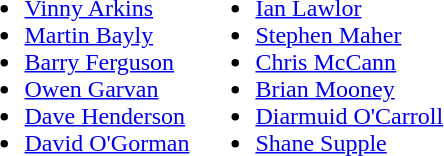<table>
<tr style="vertical-align:top">
<td><br><ul><li> <a href='#'>Vinny Arkins</a></li><li> <a href='#'>Martin Bayly</a></li><li> <a href='#'>Barry Ferguson</a></li><li> <a href='#'>Owen Garvan</a></li><li> <a href='#'>Dave Henderson</a></li><li> <a href='#'>David O'Gorman</a></li></ul></td>
<td><br><ul><li> <a href='#'>Ian Lawlor</a></li><li> <a href='#'>Stephen Maher</a></li><li> <a href='#'>Chris McCann</a></li><li> <a href='#'>Brian Mooney</a></li><li> <a href='#'>Diarmuid O'Carroll</a></li><li> <a href='#'>Shane Supple</a></li></ul></td>
</tr>
</table>
